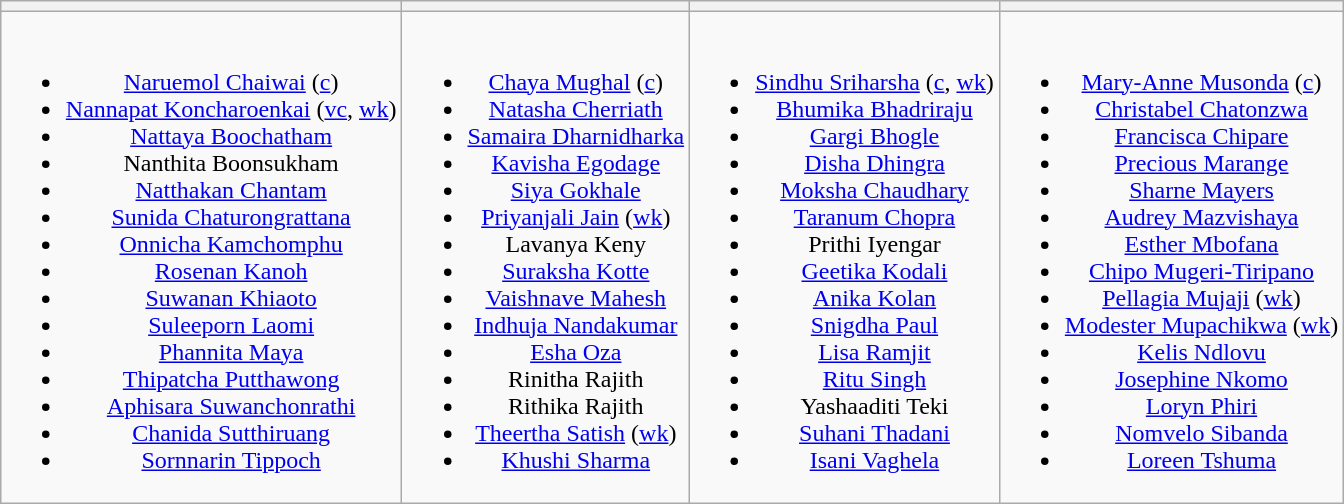<table class="wikitable" style="text-align:center; margin:0 auto">
<tr>
<th></th>
<th></th>
<th></th>
<th></th>
</tr>
<tr style="vertical-align:top">
<td><br><ul><li><a href='#'>Naruemol Chaiwai</a> (<a href='#'>c</a>)</li><li><a href='#'>Nannapat Koncharoenkai</a> (<a href='#'>vc</a>, <a href='#'>wk</a>)</li><li><a href='#'>Nattaya Boochatham</a></li><li>Nanthita Boonsukham</li><li><a href='#'>Natthakan Chantam</a></li><li><a href='#'>Sunida Chaturongrattana</a></li><li><a href='#'>Onnicha Kamchomphu</a></li><li><a href='#'>Rosenan Kanoh</a></li><li><a href='#'>Suwanan Khiaoto</a></li><li><a href='#'>Suleeporn Laomi</a></li><li><a href='#'>Phannita Maya</a></li><li><a href='#'>Thipatcha Putthawong</a></li><li><a href='#'>Aphisara Suwanchonrathi</a></li><li><a href='#'>Chanida Sutthiruang</a></li><li><a href='#'>Sornnarin Tippoch</a></li></ul></td>
<td><br><ul><li><a href='#'>Chaya Mughal</a> (<a href='#'>c</a>)</li><li><a href='#'>Natasha Cherriath</a></li><li><a href='#'>Samaira Dharnidharka</a></li><li><a href='#'>Kavisha Egodage</a></li><li><a href='#'>Siya Gokhale</a></li><li><a href='#'>Priyanjali Jain</a> (<a href='#'>wk</a>)</li><li>Lavanya Keny</li><li><a href='#'>Suraksha Kotte</a></li><li><a href='#'>Vaishnave Mahesh</a></li><li><a href='#'>Indhuja Nandakumar</a></li><li><a href='#'>Esha Oza</a></li><li>Rinitha Rajith</li><li>Rithika Rajith</li><li><a href='#'>Theertha Satish</a> (<a href='#'>wk</a>)</li><li><a href='#'>Khushi Sharma</a></li></ul></td>
<td><br><ul><li><a href='#'>Sindhu Sriharsha</a> (<a href='#'>c</a>, <a href='#'>wk</a>)</li><li><a href='#'>Bhumika Bhadriraju</a></li><li><a href='#'>Gargi Bhogle</a></li><li><a href='#'>Disha Dhingra</a></li><li><a href='#'>Moksha Chaudhary</a></li><li><a href='#'>Taranum Chopra</a></li><li>Prithi Iyengar</li><li><a href='#'>Geetika Kodali</a></li><li><a href='#'>Anika Kolan</a></li><li><a href='#'>Snigdha Paul</a></li><li><a href='#'>Lisa Ramjit</a></li><li><a href='#'>Ritu Singh</a></li><li>Yashaaditi Teki</li><li><a href='#'>Suhani Thadani</a></li><li><a href='#'>Isani Vaghela</a></li></ul></td>
<td><br><ul><li><a href='#'>Mary-Anne Musonda</a> (<a href='#'>c</a>)</li><li><a href='#'>Christabel Chatonzwa</a></li><li><a href='#'>Francisca Chipare</a></li><li><a href='#'>Precious Marange</a></li><li><a href='#'>Sharne Mayers</a></li><li><a href='#'>Audrey Mazvishaya</a></li><li><a href='#'>Esther Mbofana</a></li><li><a href='#'>Chipo Mugeri-Tiripano</a></li><li><a href='#'>Pellagia Mujaji</a> (<a href='#'>wk</a>)</li><li><a href='#'>Modester Mupachikwa</a> (<a href='#'>wk</a>)</li><li><a href='#'>Kelis Ndlovu</a></li><li><a href='#'>Josephine Nkomo</a></li><li><a href='#'>Loryn Phiri</a></li><li><a href='#'>Nomvelo Sibanda</a></li><li><a href='#'>Loreen Tshuma</a></li></ul></td>
</tr>
</table>
